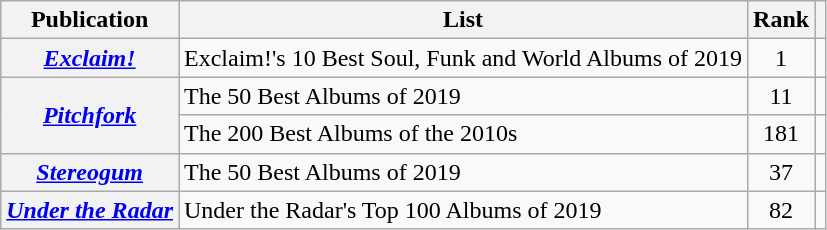<table class="sortable wikitable">
<tr>
<th>Publication</th>
<th>List</th>
<th>Rank</th>
<th></th>
</tr>
<tr>
<th scope="row"><em><a href='#'>Exclaim!</a></em></th>
<td>Exclaim!'s 10 Best Soul, Funk and World Albums of 2019</td>
<td style="text-align:center;">1</td>
<td style="text-align:center;"></td>
</tr>
<tr>
<th scope="row" rowspan=2><em><a href='#'>Pitchfork</a></em></th>
<td>The 50 Best Albums of 2019</td>
<td style="text-align:center;">11</td>
<td style="text-align:center;"></td>
</tr>
<tr>
<td>The 200 Best Albums of the 2010s</td>
<td style="text-align:center;">181</td>
<td style="text-align:center;"></td>
</tr>
<tr>
<th scope="row"><em><a href='#'>Stereogum</a></em></th>
<td>The 50 Best Albums of 2019</td>
<td style="text-align:center;">37</td>
<td style="text-align:center;"></td>
</tr>
<tr>
<th scope="row"><em><a href='#'>Under the Radar</a></em></th>
<td>Under the Radar's Top 100 Albums of 2019</td>
<td style="text-align:center;">82</td>
<td style="text-align:center;"></td>
</tr>
</table>
